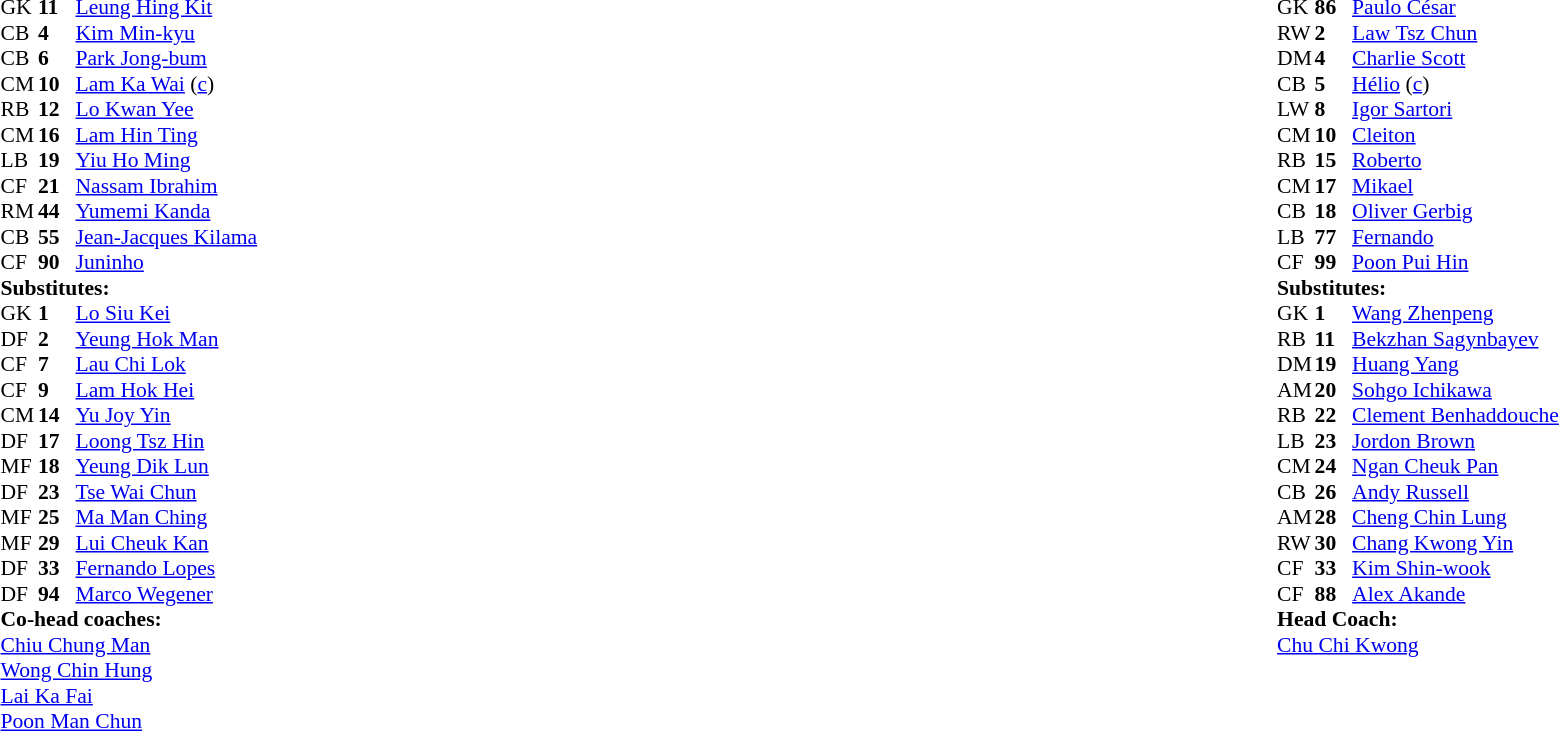<table style="width:100%">
<tr>
<td style="vertical-align:top;width:40%"><br><table style="font-size:90%" cellspacing="0" cellpadding="0">
<tr>
<th width=25></th>
<th width=25></th>
</tr>
<tr>
<td>GK</td>
<td><strong>11</strong></td>
<td> <a href='#'>Leung Hing Kit</a></td>
</tr>
<tr>
<td>CB</td>
<td><strong>4</strong></td>
<td> <a href='#'>Kim Min-kyu</a></td>
</tr>
<tr>
<td>CB</td>
<td><strong>6</strong></td>
<td> <a href='#'>Park Jong-bum</a></td>
</tr>
<tr>
<td>CM</td>
<td><strong>10</strong></td>
<td> <a href='#'>Lam Ka Wai</a> (<a href='#'>c</a>)</td>
<td></td>
<td></td>
</tr>
<tr>
<td>RB</td>
<td><strong>12</strong></td>
<td> <a href='#'>Lo Kwan Yee</a></td>
</tr>
<tr>
<td>CM</td>
<td><strong>16</strong></td>
<td> <a href='#'>Lam Hin Ting</a></td>
<td></td>
<td></td>
</tr>
<tr>
<td>LB</td>
<td><strong>19</strong></td>
<td> <a href='#'>Yiu Ho Ming</a></td>
<td></td>
<td></td>
</tr>
<tr>
<td>CF</td>
<td><strong>21</strong></td>
<td> <a href='#'>Nassam Ibrahim</a></td>
<td></td>
<td></td>
</tr>
<tr>
<td>RM</td>
<td><strong>44</strong></td>
<td> <a href='#'>Yumemi Kanda</a></td>
</tr>
<tr>
<td>CB</td>
<td><strong>55</strong></td>
<td> <a href='#'>Jean-Jacques Kilama</a></td>
<td></td>
<td></td>
</tr>
<tr>
<td>CF</td>
<td><strong>90</strong></td>
<td> <a href='#'>Juninho</a></td>
</tr>
<tr>
<td colspan=4><strong>Substitutes:</strong></td>
</tr>
<tr>
<td>GK</td>
<td><strong>1</strong></td>
<td> <a href='#'>Lo Siu Kei</a></td>
</tr>
<tr>
<td>DF</td>
<td><strong>2</strong></td>
<td> <a href='#'>Yeung Hok Man</a></td>
</tr>
<tr>
<td>CF</td>
<td><strong>7</strong></td>
<td> <a href='#'>Lau Chi Lok</a></td>
<td></td>
<td></td>
</tr>
<tr>
<td>CF</td>
<td><strong>9</strong></td>
<td> <a href='#'>Lam Hok Hei</a></td>
</tr>
<tr>
<td>CM</td>
<td><strong>14</strong></td>
<td> <a href='#'>Yu Joy Yin</a></td>
<td></td>
<td></td>
</tr>
<tr>
<td>DF</td>
<td><strong>17</strong></td>
<td> <a href='#'>Loong Tsz Hin</a></td>
</tr>
<tr>
<td>MF</td>
<td><strong>18</strong></td>
<td> <a href='#'>Yeung Dik Lun</a></td>
</tr>
<tr>
<td>DF</td>
<td><strong>23</strong></td>
<td> <a href='#'>Tse Wai Chun</a></td>
<td></td>
<td></td>
</tr>
<tr>
<td>MF</td>
<td><strong>25</strong></td>
<td> <a href='#'>Ma Man Ching</a></td>
</tr>
<tr>
<td>MF</td>
<td><strong>29</strong></td>
<td> <a href='#'>Lui Cheuk Kan</a></td>
</tr>
<tr>
<td>DF</td>
<td><strong>33</strong></td>
<td> <a href='#'>Fernando Lopes</a></td>
<td></td>
<td></td>
</tr>
<tr>
<td>DF</td>
<td><strong>94</strong></td>
<td> <a href='#'>Marco Wegener</a></td>
<td></td>
<td></td>
</tr>
<tr>
<td colspan=4><strong>Co-head coaches:</strong></td>
</tr>
<tr>
<td colspan="4"> <a href='#'>Chiu Chung Man</a> <br>  <a href='#'>Wong Chin Hung</a> <br>  <a href='#'>Lai Ka Fai</a> <br>  <a href='#'>Poon Man Chun</a></td>
</tr>
</table>
</td>
<td style="vertical-align:top"></td>
<td style="vertical-align:top;width:50%"><br><table cellspacing="0" cellpadding="0" style="font-size:90%;margin:auto">
<tr>
<th width=25></th>
<th width=25></th>
</tr>
<tr>
<td>GK</td>
<td><strong>86</strong></td>
<td> <a href='#'>Paulo César</a></td>
</tr>
<tr>
<td>RW</td>
<td><strong>2</strong></td>
<td> <a href='#'>Law Tsz Chun</a></td>
<td></td>
<td></td>
</tr>
<tr>
<td>DM</td>
<td><strong>4</strong></td>
<td> <a href='#'>Charlie Scott</a></td>
</tr>
<tr>
<td>CB</td>
<td><strong>5</strong></td>
<td> <a href='#'>Hélio</a> (<a href='#'>c</a>)</td>
</tr>
<tr>
<td>LW</td>
<td><strong>8</strong></td>
<td> <a href='#'>Igor Sartori</a></td>
<td></td>
<td></td>
</tr>
<tr>
<td>CM</td>
<td><strong>10</strong></td>
<td> <a href='#'>Cleiton</a></td>
<td></td>
<td></td>
</tr>
<tr>
<td>RB</td>
<td><strong>15</strong></td>
<td> <a href='#'>Roberto</a></td>
<td></td>
<td></td>
</tr>
<tr>
<td>CM</td>
<td><strong>17</strong></td>
<td> <a href='#'>Mikael</a></td>
</tr>
<tr>
<td>CB</td>
<td><strong>18</strong></td>
<td> <a href='#'>Oliver Gerbig</a></td>
</tr>
<tr>
<td>LB</td>
<td><strong>77</strong></td>
<td> <a href='#'>Fernando</a></td>
</tr>
<tr>
<td>CF</td>
<td><strong>99</strong></td>
<td> <a href='#'>Poon Pui Hin</a></td>
<td></td>
<td></td>
</tr>
<tr>
<td colspan=4><strong>Substitutes:</strong></td>
</tr>
<tr>
<td>GK</td>
<td><strong>1</strong></td>
<td> <a href='#'>Wang Zhenpeng</a></td>
</tr>
<tr>
<td>RB</td>
<td><strong>11</strong></td>
<td> <a href='#'>Bekzhan Sagynbayev</a></td>
<td></td>
<td></td>
</tr>
<tr>
<td>DM</td>
<td><strong>19</strong></td>
<td> <a href='#'>Huang Yang</a></td>
</tr>
<tr>
<td>AM</td>
<td><strong>20</strong></td>
<td> <a href='#'>Sohgo Ichikawa</a></td>
</tr>
<tr>
<td>RB</td>
<td><strong>22</strong></td>
<td> <a href='#'>Clement Benhaddouche</a></td>
<td></td>
<td></td>
</tr>
<tr>
<td>LB</td>
<td><strong>23</strong></td>
<td> <a href='#'>Jordon Brown</a></td>
</tr>
<tr>
<td>CM</td>
<td><strong>24</strong></td>
<td> <a href='#'>Ngan Cheuk Pan</a></td>
<td></td>
<td></td>
</tr>
<tr>
<td>CB</td>
<td><strong>26</strong></td>
<td> <a href='#'>Andy Russell</a></td>
<td></td>
<td></td>
</tr>
<tr>
<td>AM</td>
<td><strong>28</strong></td>
<td> <a href='#'>Cheng Chin Lung</a></td>
<td></td>
<td></td>
</tr>
<tr>
<td>RW</td>
<td><strong>30</strong></td>
<td> <a href='#'>Chang Kwong Yin</a></td>
</tr>
<tr>
<td>CF</td>
<td><strong>33</strong></td>
<td> <a href='#'>Kim Shin-wook</a></td>
</tr>
<tr>
<td>CF</td>
<td><strong>88</strong></td>
<td> <a href='#'>Alex Akande</a></td>
</tr>
<tr>
<td colspan=4><strong>Head Coach:</strong></td>
</tr>
<tr>
<td colspan="4"> <a href='#'>Chu Chi Kwong</a></td>
</tr>
</table>
</td>
</tr>
</table>
